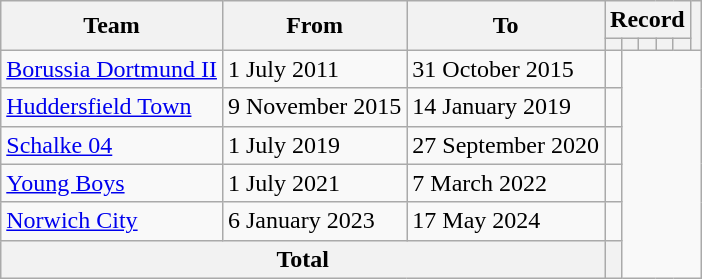<table class=wikitable style="text-align: center">
<tr>
<th rowspan=2>Team</th>
<th rowspan=2>From</th>
<th rowspan=2>To</th>
<th colspan=5>Record</th>
<th rowspan=2></th>
</tr>
<tr>
<th></th>
<th></th>
<th></th>
<th></th>
<th></th>
</tr>
<tr>
<td align=left><a href='#'>Borussia Dortmund II</a></td>
<td align=left>1 July 2011</td>
<td align=left>31 October 2015<br></td>
<td></td>
</tr>
<tr>
<td align=left><a href='#'>Huddersfield Town</a></td>
<td align=left>9 November 2015</td>
<td align=left>14 January 2019<br></td>
<td></td>
</tr>
<tr>
<td align=left><a href='#'>Schalke 04</a></td>
<td align=left>1 July 2019</td>
<td align=left>27 September 2020<br></td>
<td></td>
</tr>
<tr>
<td align=left><a href='#'>Young Boys</a></td>
<td align=left>1 July 2021</td>
<td align=left>7 March 2022<br></td>
<td></td>
</tr>
<tr>
<td align=left><a href='#'>Norwich City</a></td>
<td align=left>6 January 2023</td>
<td align=left>17 May 2024<br></td>
<td></td>
</tr>
<tr>
<th colspan=3>Total<br></th>
<th></th>
</tr>
</table>
